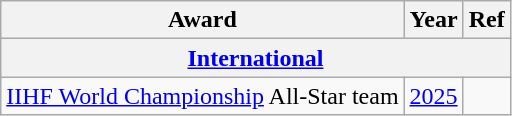<table class="wikitable">
<tr>
<th>Award</th>
<th>Year</th>
<th>Ref</th>
</tr>
<tr>
<th colspan="3"><a href='#'>International</a></th>
</tr>
<tr>
<td><a href='#'>IIHF World Championship</a> All-Star team</td>
<td><a href='#'>2025</a></td>
<td></td>
</tr>
</table>
